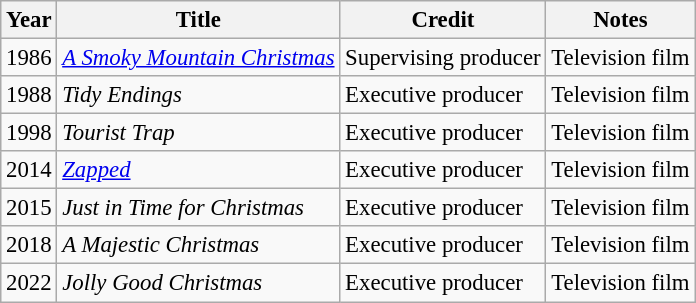<table class="wikitable" style="font-size:95%;">
<tr>
<th>Year</th>
<th>Title</th>
<th>Credit</th>
<th>Notes</th>
</tr>
<tr>
<td>1986</td>
<td><em><a href='#'>A Smoky Mountain Christmas</a></em></td>
<td>Supervising producer</td>
<td>Television film</td>
</tr>
<tr>
<td>1988</td>
<td><em>Tidy Endings</em></td>
<td>Executive producer</td>
<td>Television film</td>
</tr>
<tr>
<td>1998</td>
<td><em>Tourist Trap</em></td>
<td>Executive producer</td>
<td>Television film</td>
</tr>
<tr>
<td>2014</td>
<td><em><a href='#'>Zapped</a></em></td>
<td>Executive producer</td>
<td>Television film</td>
</tr>
<tr>
<td>2015</td>
<td><em>Just in Time for Christmas</em></td>
<td>Executive producer</td>
<td>Television film</td>
</tr>
<tr>
<td>2018</td>
<td><em>A Majestic Christmas</em></td>
<td>Executive producer</td>
<td>Television film</td>
</tr>
<tr>
<td>2022</td>
<td><em>Jolly Good Christmas</em></td>
<td>Executive producer</td>
<td>Television film</td>
</tr>
</table>
